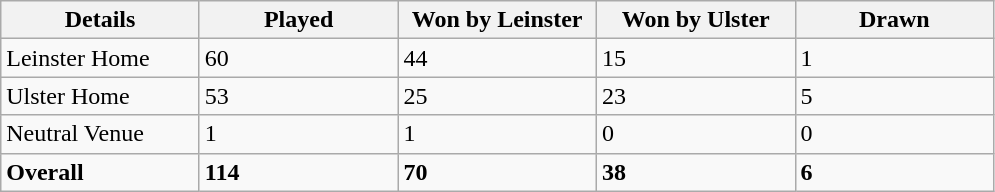<table class="wikitable sortable">
<tr>
<th width="125">Details</th>
<th width="125">Played</th>
<th width="125">Won by Leinster</th>
<th width="125">Won by Ulster</th>
<th width="125">Drawn</th>
</tr>
<tr>
<td>Leinster Home</td>
<td>60</td>
<td>44</td>
<td>15</td>
<td>1</td>
</tr>
<tr>
<td>Ulster Home</td>
<td>53</td>
<td>25</td>
<td>23</td>
<td>5</td>
</tr>
<tr>
<td>Neutral Venue</td>
<td>1</td>
<td>1</td>
<td>0</td>
<td>0</td>
</tr>
<tr>
<td><strong>Overall</strong></td>
<td><strong>114</strong></td>
<td><strong>70</strong></td>
<td><strong>38</strong></td>
<td><strong>6</strong></td>
</tr>
</table>
